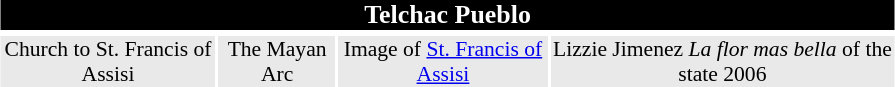<table class="toc" cellpadding=0 cellspacing=2 width=600px style="float:center; margin: 0.5em 0.5em 0.5em 1em; padding: 0.5e text-align:left;clear:all; margin-left:3px; font-size:90%">
<tr>
<td colspan=4 style="background:#black; color:white; font-size:120%" align=center bgcolor="black"><strong>Telchac Pueblo</strong></td>
</tr>
<tr>
<td align=center valign=center bgcolor="#f9f9f9"></td>
<td align=center valign=center bgcolor="#f9f9f9"></td>
<td align=center valign=center bgcolor="#f9f9f9"></td>
<td align=center valign=center bgcolor="#f9f9f9"></td>
</tr>
<tr>
<td style="background:#e9e9e9;" align=center>Church to St. Francis of Assisi</td>
<td style="background:#e9e9e9;" align=center>The Mayan Arc</td>
<td style="background:#e9e9e9;" align=center>Image of <a href='#'>St. Francis of Assisi</a></td>
<td style="background:#e9e9e9;" align=center>Lizzie Jimenez <em>La flor mas bella</em> of the state 2006</td>
</tr>
<tr>
</tr>
</table>
